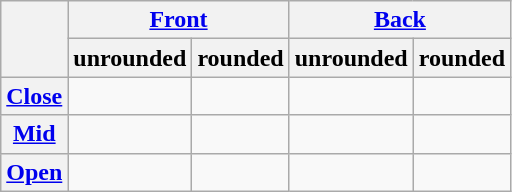<table class="wikitable" style="text-align:center">
<tr>
<th rowspan="2"></th>
<th colspan=2><a href='#'>Front</a></th>
<th colspan=2><a href='#'>Back</a></th>
</tr>
<tr class=small>
<th>unrounded</th>
<th>rounded</th>
<th>unrounded</th>
<th>rounded</th>
</tr>
<tr>
<th><a href='#'>Close</a></th>
<td></td>
<td></td>
<td></td>
<td></td>
</tr>
<tr>
<th><a href='#'>Mid</a></th>
<td></td>
<td></td>
<td></td>
<td></td>
</tr>
<tr>
<th><a href='#'>Open</a></th>
<td></td>
<td></td>
<td></td>
<td></td>
</tr>
</table>
